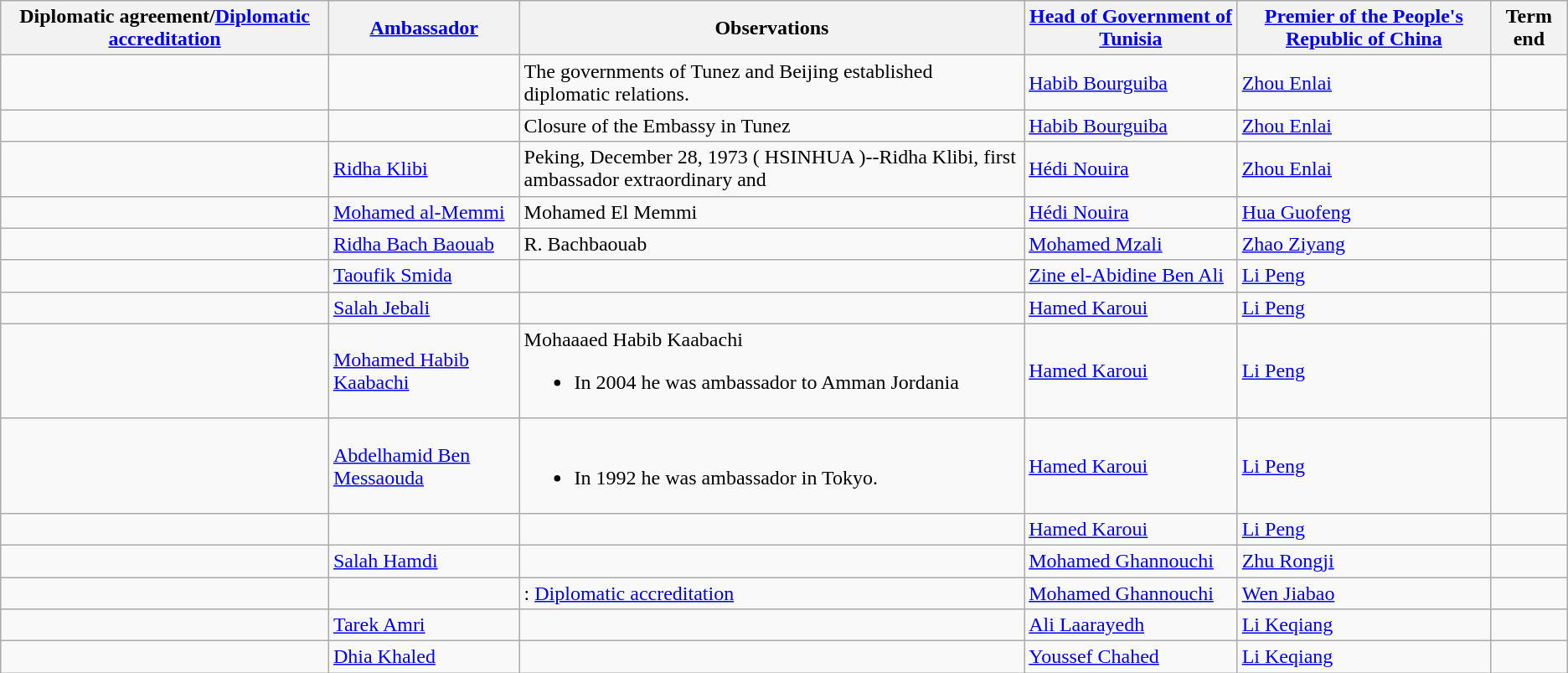<table class="wikitable sortable">
<tr>
<th>Diplomatic agreement/<a href='#'>Diplomatic accreditation</a></th>
<th><a href='#'>Ambassador</a></th>
<th>Observations</th>
<th><a href='#'>Head of Government of Tunisia</a></th>
<th><a href='#'>Premier of the People's Republic of China</a></th>
<th>Term end</th>
</tr>
<tr>
<td></td>
<td></td>
<td>The governments of Tunez and Beijing established diplomatic relations.</td>
<td><a href='#'>Habib Bourguiba</a></td>
<td><a href='#'>Zhou Enlai</a></td>
<td></td>
</tr>
<tr>
<td></td>
<td></td>
<td>Closure of the  Embassy in Tunez</td>
<td><a href='#'>Habib Bourguiba</a></td>
<td><a href='#'>Zhou Enlai</a></td>
<td></td>
</tr>
<tr>
<td></td>
<td><a href='#'>Ridha Klibi</a></td>
<td>Peking, December 28, 1973 ( HSINHUA )--Ridha Klibi, first ambassador extraordinary and</td>
<td><a href='#'>Hédi Nouira </a></td>
<td><a href='#'>Zhou Enlai</a></td>
<td></td>
</tr>
<tr>
<td></td>
<td><a href='#'>Mohamed al-Memmi</a></td>
<td>Mohamed El Memmi</td>
<td><a href='#'>Hédi Nouira </a></td>
<td><a href='#'>Hua Guofeng</a></td>
<td></td>
</tr>
<tr>
<td></td>
<td><a href='#'>Ridha Bach Baouab</a></td>
<td>R. Bachbaouab</td>
<td><a href='#'>Mohamed Mzali </a></td>
<td><a href='#'>Zhao Ziyang</a></td>
<td></td>
</tr>
<tr>
<td></td>
<td><a href='#'>Taoufik Smida</a></td>
<td></td>
<td><a href='#'>Zine el-Abidine Ben Ali </a></td>
<td><a href='#'>Li Peng</a></td>
<td></td>
</tr>
<tr>
<td></td>
<td><a href='#'>Salah Jebali</a></td>
<td></td>
<td><a href='#'>Hamed Karoui </a></td>
<td><a href='#'>Li Peng</a></td>
<td></td>
</tr>
<tr>
<td></td>
<td><a href='#'>Mohamed Habib Kaabachi</a></td>
<td>Mohaaaed Habib Kaabachi<br><ul><li>In 2004 he was ambassador to Amman Jordania</li></ul></td>
<td><a href='#'>Hamed Karoui </a></td>
<td><a href='#'>Li Peng</a></td>
<td></td>
</tr>
<tr>
<td></td>
<td><a href='#'>Abdelhamid Ben Messaouda</a></td>
<td><br><ul><li>In 1992 he was ambassador in Tokyo.</li></ul></td>
<td><a href='#'>Hamed Karoui </a></td>
<td><a href='#'>Li Peng</a></td>
<td></td>
</tr>
<tr>
<td></td>
<td></td>
<td></td>
<td><a href='#'>Hamed Karoui </a></td>
<td><a href='#'>Li Peng</a></td>
<td></td>
</tr>
<tr>
<td></td>
<td><a href='#'>Salah Hamdi</a></td>
<td></td>
<td><a href='#'>Mohamed Ghannouchi </a></td>
<td><a href='#'>Zhu Rongji</a></td>
<td></td>
</tr>
<tr>
<td></td>
<td></td>
<td>: <a href='#'>Diplomatic accreditation</a></td>
<td><a href='#'>Mohamed Ghannouchi </a></td>
<td><a href='#'>Wen Jiabao</a></td>
<td></td>
</tr>
<tr>
<td></td>
<td><a href='#'>Tarek Amri</a></td>
<td></td>
<td><a href='#'>Ali Laarayedh</a></td>
<td><a href='#'>Li Keqiang</a></td>
<td></td>
</tr>
<tr>
<td></td>
<td><a href='#'>Dhia Khaled</a></td>
<td></td>
<td><a href='#'>Youssef Chahed</a></td>
<td><a href='#'>Li Keqiang</a></td>
<td></td>
</tr>
</table>
